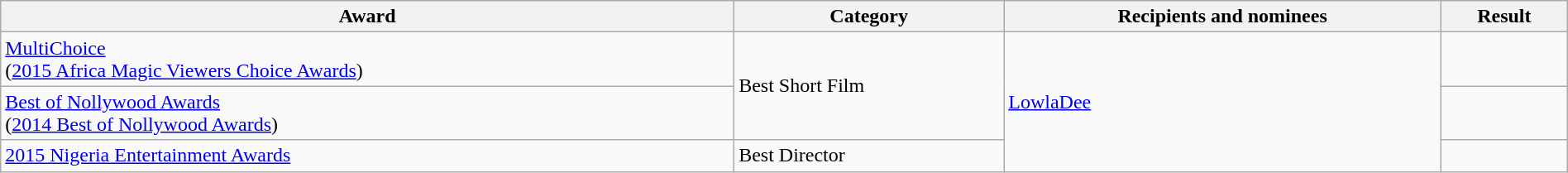<table class="wikitable sortable" style="width:100%">
<tr>
<th>Award</th>
<th>Category</th>
<th>Recipients and nominees</th>
<th>Result</th>
</tr>
<tr>
<td><a href='#'>MultiChoice</a> <br> (<a href='#'>2015 Africa Magic Viewers Choice Awards</a>) </td>
<td rowspan=2>Best Short Film</td>
<td rowspan=3><a href='#'>LowlaDee</a></td>
<td></td>
</tr>
<tr>
<td><a href='#'>Best of Nollywood Awards</a> <br> (<a href='#'>2014 Best of Nollywood Awards</a>) </td>
<td></td>
</tr>
<tr>
<td><a href='#'>2015 Nigeria Entertainment Awards</a></td>
<td>Best Director</td>
<td></td>
</tr>
</table>
